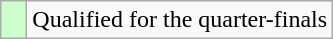<table class="wikitable">
<tr>
<td width=10px bgcolor="#ccffcc"></td>
<td>Qualified for the quarter-finals</td>
</tr>
</table>
